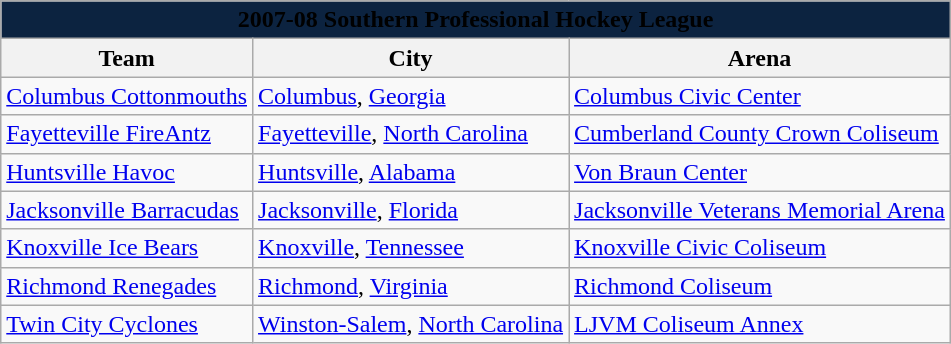<table class="wikitable" style="width:auto">
<tr>
<td bgcolor="#0C2340" align="center" colspan="5"><strong><span>2007-08 Southern Professional Hockey League</span></strong></td>
</tr>
<tr>
<th>Team</th>
<th>City</th>
<th>Arena</th>
</tr>
<tr>
<td><a href='#'>Columbus Cottonmouths</a></td>
<td><a href='#'>Columbus</a>, <a href='#'>Georgia</a></td>
<td><a href='#'>Columbus Civic Center</a></td>
</tr>
<tr>
<td><a href='#'>Fayetteville FireAntz</a></td>
<td><a href='#'>Fayetteville</a>, <a href='#'>North Carolina</a></td>
<td><a href='#'>Cumberland County Crown Coliseum</a></td>
</tr>
<tr>
<td><a href='#'>Huntsville Havoc</a></td>
<td><a href='#'>Huntsville</a>, <a href='#'>Alabama</a></td>
<td><a href='#'>Von Braun Center</a></td>
</tr>
<tr>
<td><a href='#'>Jacksonville Barracudas</a></td>
<td><a href='#'>Jacksonville</a>, <a href='#'>Florida</a></td>
<td><a href='#'>Jacksonville Veterans Memorial Arena</a></td>
</tr>
<tr>
<td><a href='#'>Knoxville Ice Bears</a></td>
<td><a href='#'>Knoxville</a>, <a href='#'>Tennessee</a></td>
<td><a href='#'>Knoxville Civic Coliseum</a></td>
</tr>
<tr>
<td><a href='#'>Richmond Renegades</a></td>
<td><a href='#'>Richmond</a>, <a href='#'>Virginia</a></td>
<td><a href='#'>Richmond Coliseum</a></td>
</tr>
<tr>
<td><a href='#'>Twin City Cyclones</a></td>
<td><a href='#'>Winston-Salem</a>, <a href='#'>North Carolina</a></td>
<td><a href='#'>LJVM Coliseum Annex</a></td>
</tr>
</table>
